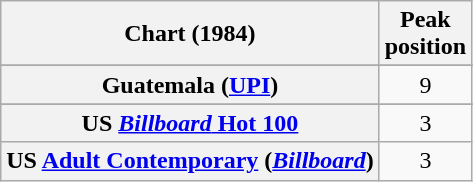<table class="wikitable sortable plainrowheaders" style="text-align:center">
<tr>
<th>Chart (1984)</th>
<th>Peak<br>position</th>
</tr>
<tr>
</tr>
<tr>
</tr>
<tr>
<th scope="row">Guatemala (<a href='#'>UPI</a>)</th>
<td>9</td>
</tr>
<tr>
</tr>
<tr>
</tr>
<tr>
</tr>
<tr>
<th scope="row">US <a href='#'><em>Billboard</em> Hot 100</a></th>
<td>3</td>
</tr>
<tr>
<th scope="row">US <a href='#'>Adult Contemporary</a> (<em><a href='#'>Billboard</a></em>)</th>
<td>3</td>
</tr>
</table>
